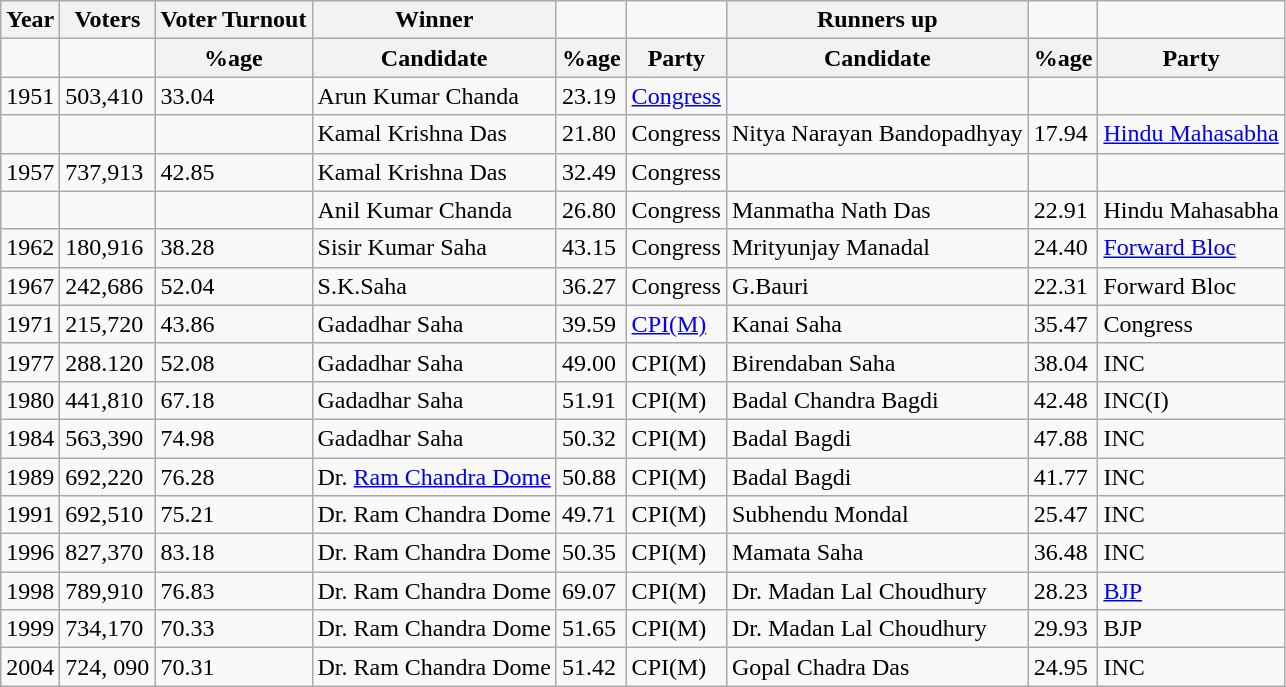<table class="wikitable sortable">
<tr>
<th>Year</th>
<th>Voters</th>
<th>Voter Turnout</th>
<th>Winner</th>
<td></td>
<td></td>
<th>Runners up</th>
<td></td>
<td></td>
</tr>
<tr>
<td></td>
<td></td>
<th>%age</th>
<th>Candidate</th>
<th>%age</th>
<th>Party</th>
<th>Candidate</th>
<th>%age</th>
<th>Party</th>
</tr>
<tr>
<td>1951</td>
<td>503,410</td>
<td>33.04</td>
<td>Arun Kumar Chanda</td>
<td>23.19</td>
<td><a href='#'>Congress</a></td>
<td></td>
<td></td>
<td></td>
</tr>
<tr>
<td></td>
<td></td>
<td></td>
<td>Kamal Krishna Das</td>
<td>21.80</td>
<td>Congress</td>
<td>Nitya Narayan Bandopadhyay</td>
<td>17.94</td>
<td><a href='#'>Hindu Mahasabha</a></td>
</tr>
<tr>
<td>1957</td>
<td>737,913</td>
<td>42.85</td>
<td>Kamal Krishna Das</td>
<td>32.49</td>
<td>Congress</td>
<td></td>
<td></td>
<td></td>
</tr>
<tr>
<td></td>
<td></td>
<td></td>
<td>Anil Kumar Chanda</td>
<td>26.80</td>
<td>Congress</td>
<td>Manmatha Nath Das</td>
<td>22.91</td>
<td>Hindu Mahasabha</td>
</tr>
<tr>
<td>1962</td>
<td>180,916</td>
<td>38.28</td>
<td>Sisir Kumar Saha</td>
<td>43.15</td>
<td>Congress</td>
<td>Mrityunjay Manadal</td>
<td>24.40</td>
<td><a href='#'>Forward Bloc</a></td>
</tr>
<tr>
<td>1967</td>
<td>242,686</td>
<td>52.04</td>
<td>S.K.Saha</td>
<td>36.27</td>
<td>Congress</td>
<td>G.Bauri</td>
<td>22.31</td>
<td>Forward Bloc</td>
</tr>
<tr>
<td>1971</td>
<td>215,720</td>
<td>43.86</td>
<td>Gadadhar Saha</td>
<td>39.59</td>
<td><a href='#'>CPI(M)</a></td>
<td>Kanai Saha</td>
<td>35.47</td>
<td>Congress</td>
</tr>
<tr>
<td>1977</td>
<td>288.120</td>
<td>52.08</td>
<td>Gadadhar Saha</td>
<td>49.00</td>
<td>CPI(M)</td>
<td>Birendaban Saha</td>
<td>38.04</td>
<td>INC</td>
</tr>
<tr>
<td>1980</td>
<td>441,810</td>
<td>67.18</td>
<td>Gadadhar Saha</td>
<td>51.91</td>
<td>CPI(M)</td>
<td>Badal Chandra Bagdi</td>
<td>42.48</td>
<td>INC(I)</td>
</tr>
<tr>
<td>1984</td>
<td>563,390</td>
<td>74.98</td>
<td>Gadadhar Saha</td>
<td>50.32</td>
<td>CPI(M)</td>
<td>Badal Bagdi</td>
<td>47.88</td>
<td>INC</td>
</tr>
<tr>
<td>1989</td>
<td>692,220</td>
<td>76.28</td>
<td>Dr. <a href='#'>Ram Chandra Dome</a></td>
<td>50.88</td>
<td>CPI(M)</td>
<td>Badal Bagdi</td>
<td>41.77</td>
<td>INC</td>
</tr>
<tr>
<td>1991</td>
<td>692,510</td>
<td>75.21</td>
<td>Dr. Ram Chandra Dome</td>
<td>49.71</td>
<td>CPI(M)</td>
<td>Subhendu Mondal</td>
<td>25.47</td>
<td>INC</td>
</tr>
<tr>
<td>1996</td>
<td>827,370</td>
<td>83.18</td>
<td>Dr. Ram Chandra Dome</td>
<td>50.35</td>
<td>CPI(M)</td>
<td>Mamata Saha</td>
<td>36.48</td>
<td>INC</td>
</tr>
<tr>
<td>1998</td>
<td>789,910</td>
<td>76.83</td>
<td>Dr. Ram Chandra Dome</td>
<td>69.07</td>
<td>CPI(M)</td>
<td>Dr. Madan Lal Choudhury</td>
<td>28.23</td>
<td><a href='#'>BJP</a></td>
</tr>
<tr>
<td>1999</td>
<td>734,170</td>
<td>70.33</td>
<td>Dr. Ram Chandra Dome</td>
<td>51.65</td>
<td>CPI(M)</td>
<td>Dr. Madan Lal Choudhury</td>
<td>29.93</td>
<td>BJP</td>
</tr>
<tr>
<td>2004</td>
<td>724, 090</td>
<td>70.31</td>
<td>Dr. Ram Chandra Dome</td>
<td>51.42</td>
<td>CPI(M)</td>
<td>Gopal Chadra Das</td>
<td>24.95</td>
<td>INC</td>
</tr>
</table>
